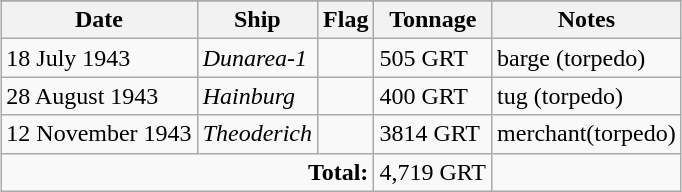<table class="wikitable" style="margin:1em auto;">
<tr>
</tr>
<tr>
<th>Date</th>
<th>Ship</th>
<th>Flag</th>
<th>Tonnage</th>
<th>Notes</th>
</tr>
<tr>
<td>18 July 1943</td>
<td><em>Dunarea-1</em></td>
<td></td>
<td>505 GRT</td>
<td>barge (torpedo)</td>
</tr>
<tr>
<td>28 August 1943</td>
<td><em>Hainburg</em></td>
<td></td>
<td>400 GRT</td>
<td>tug (torpedo)</td>
</tr>
<tr>
<td>12 November 1943</td>
<td><em>Theoderich</em></td>
<td></td>
<td>3814 GRT</td>
<td>merchant(torpedo)</td>
</tr>
<tr>
<td colspan="3" style="text-align:right;"><strong>Total:</strong></td>
<td>4,719 GRT</td>
<td></td>
</tr>
</table>
